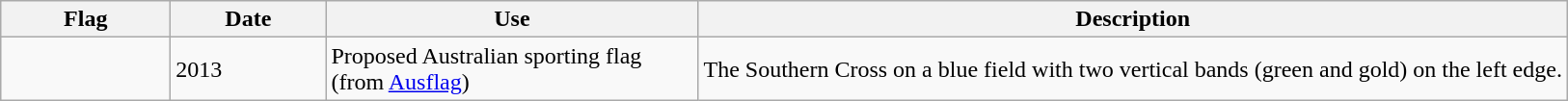<table class="wikitable">
<tr>
<th width="110">Flag</th>
<th width="100">Date</th>
<th width="250">Use</th>
<th>Description</th>
</tr>
<tr>
<td></td>
<td>2013</td>
<td>Proposed Australian sporting flag (from <a href='#'>Ausflag</a>)</td>
<td>The Southern Cross on a blue field with two vertical bands (green and gold) on the left edge.</td>
</tr>
</table>
